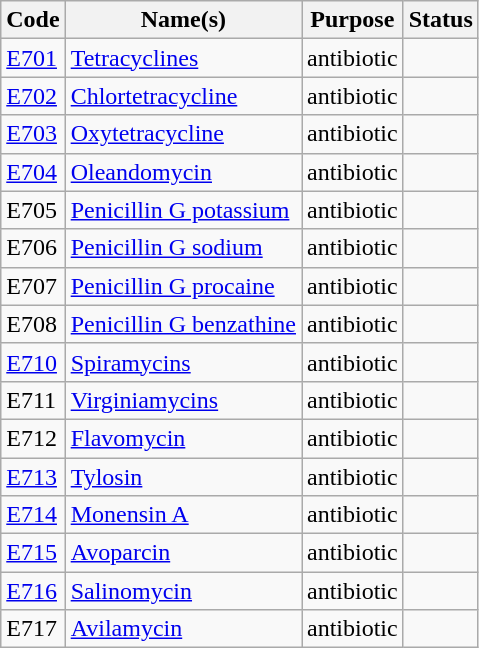<table class="wikitable sortable">
<tr>
<th>Code</th>
<th>Name(s)</th>
<th>Purpose</th>
<th>Status</th>
</tr>
<tr>
<td><a href='#'>E701</a></td>
<td><a href='#'>Tetracyclines</a></td>
<td>antibiotic</td>
<td></td>
</tr>
<tr>
<td><a href='#'>E702</a></td>
<td><a href='#'>Chlortetracycline</a></td>
<td>antibiotic</td>
<td></td>
</tr>
<tr>
<td><a href='#'>E703</a></td>
<td><a href='#'>Oxytetracycline</a></td>
<td>antibiotic</td>
<td></td>
</tr>
<tr>
<td><a href='#'>E704</a></td>
<td><a href='#'>Oleandomycin</a></td>
<td>antibiotic</td>
<td></td>
</tr>
<tr>
<td>E705</td>
<td><a href='#'>Penicillin G potassium</a></td>
<td>antibiotic</td>
<td></td>
</tr>
<tr>
<td>E706</td>
<td><a href='#'>Penicillin G sodium</a></td>
<td>antibiotic</td>
<td></td>
</tr>
<tr>
<td>E707</td>
<td><a href='#'>Penicillin G procaine</a></td>
<td>antibiotic</td>
<td></td>
</tr>
<tr>
<td>E708</td>
<td><a href='#'>Penicillin G benzathine</a></td>
<td>antibiotic</td>
<td></td>
</tr>
<tr>
<td><a href='#'>E710</a></td>
<td><a href='#'>Spiramycins</a></td>
<td>antibiotic</td>
<td></td>
</tr>
<tr>
<td>E711</td>
<td><a href='#'>Virginiamycins</a></td>
<td>antibiotic</td>
<td></td>
</tr>
<tr>
<td>E712</td>
<td><a href='#'>Flavomycin</a></td>
<td>antibiotic</td>
<td></td>
</tr>
<tr>
<td><a href='#'>E713</a></td>
<td><a href='#'>Tylosin</a></td>
<td>antibiotic</td>
<td></td>
</tr>
<tr>
<td><a href='#'>E714</a></td>
<td><a href='#'>Monensin A</a></td>
<td>antibiotic</td>
<td></td>
</tr>
<tr>
<td><a href='#'>E715</a></td>
<td><a href='#'>Avoparcin</a></td>
<td>antibiotic</td>
<td></td>
</tr>
<tr>
<td><a href='#'>E716</a></td>
<td><a href='#'>Salinomycin</a></td>
<td>antibiotic</td>
<td></td>
</tr>
<tr>
<td>E717</td>
<td><a href='#'>Avilamycin</a></td>
<td>antibiotic</td>
<td></td>
</tr>
</table>
